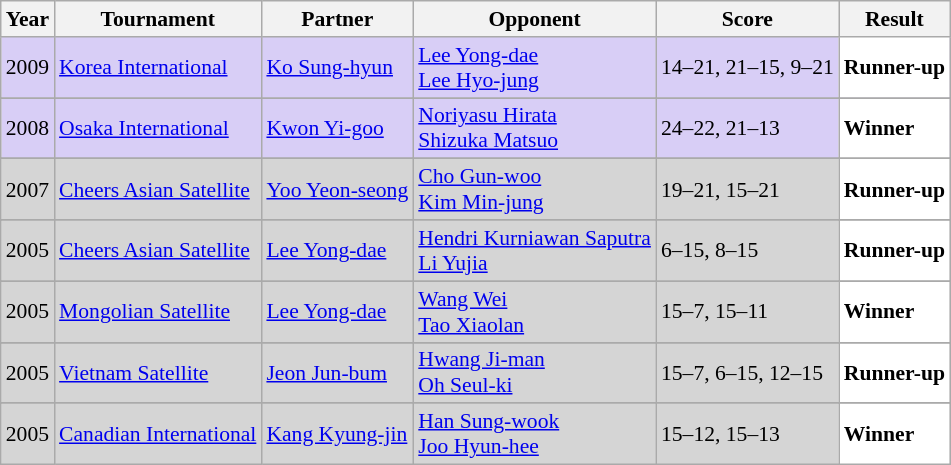<table class="sortable wikitable" style="font-size: 90%;">
<tr>
<th>Year</th>
<th>Tournament</th>
<th>Partner</th>
<th>Opponent</th>
<th>Score</th>
<th>Result</th>
</tr>
<tr style="background:#D8CEF6">
<td align="center">2009</td>
<td align="left"><a href='#'>Korea International</a></td>
<td align="left"> <a href='#'>Ko Sung-hyun</a></td>
<td align="left"> <a href='#'>Lee Yong-dae</a><br> <a href='#'>Lee Hyo-jung</a></td>
<td align="left">14–21, 21–15, 9–21</td>
<td style="text-align:left; background:white"> <strong>Runner-up</strong></td>
</tr>
<tr>
</tr>
<tr style="background:#D8CEF6">
<td align="center">2008</td>
<td align="left"><a href='#'>Osaka International</a></td>
<td align="left"> <a href='#'>Kwon Yi-goo</a></td>
<td align="left"> <a href='#'>Noriyasu Hirata</a><br> <a href='#'>Shizuka Matsuo</a></td>
<td align="left">24–22, 21–13</td>
<td style="text-align:left; background:white"> <strong>Winner</strong></td>
</tr>
<tr>
</tr>
<tr style="background:#D5D5D5">
<td align="center">2007</td>
<td align="left"><a href='#'>Cheers Asian Satellite</a></td>
<td align="left"> <a href='#'>Yoo Yeon-seong</a></td>
<td align="left"> <a href='#'>Cho Gun-woo</a><br> <a href='#'>Kim Min-jung</a></td>
<td align="left">19–21, 15–21</td>
<td style="text-align:left; background:white"> <strong>Runner-up</strong></td>
</tr>
<tr>
</tr>
<tr style="background:#D5D5D5">
<td align="center">2005</td>
<td align="left"><a href='#'>Cheers Asian Satellite</a></td>
<td align="left"> <a href='#'>Lee Yong-dae</a></td>
<td align="left"> <a href='#'>Hendri Kurniawan Saputra</a><br> <a href='#'>Li Yujia</a></td>
<td align="left">6–15, 8–15</td>
<td style="text-align:left; background:white"> <strong>Runner-up</strong></td>
</tr>
<tr>
</tr>
<tr style="background:#D5D5D5">
<td align="center">2005</td>
<td align="left"><a href='#'>Mongolian Satellite</a></td>
<td align="left"> <a href='#'>Lee Yong-dae</a></td>
<td align="left"> <a href='#'>Wang Wei</a><br> <a href='#'>Tao Xiaolan</a></td>
<td align="left">15–7, 15–11</td>
<td style="text-align:left; background:white"> <strong>Winner</strong></td>
</tr>
<tr>
</tr>
<tr style="background:#D5D5D5">
<td align="center">2005</td>
<td align="left"><a href='#'>Vietnam Satellite</a></td>
<td align="left"> <a href='#'>Jeon Jun-bum</a></td>
<td align="left"> <a href='#'>Hwang Ji-man</a><br> <a href='#'>Oh Seul-ki</a></td>
<td align="left">15–7, 6–15, 12–15</td>
<td style="text-align:left; background:white"> <strong>Runner-up</strong></td>
</tr>
<tr>
</tr>
<tr style="background:#D5D5D5">
<td align="center">2005</td>
<td align="left"><a href='#'>Canadian International</a></td>
<td align="left"> <a href='#'>Kang Kyung-jin</a></td>
<td align="left"> <a href='#'>Han Sung-wook</a><br> <a href='#'>Joo Hyun-hee</a></td>
<td align="left">15–12, 15–13</td>
<td style="text-align:left; background:white"> <strong>Winner</strong></td>
</tr>
</table>
